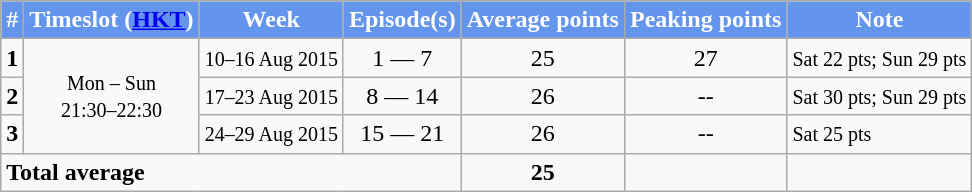<table class="wikitable" style="text-align:center;">
<tr>
<th style="background:cornflowerblue; color:white">#</th>
<th style="background:cornflowerblue; color:white">Timeslot (<a href='#'>HKT</a>)</th>
<th style="background:cornflowerblue; color:white">Week</th>
<th style="background:cornflowerblue; color:white">Episode(s)</th>
<th style="background:cornflowerblue; color:white">Average points</th>
<th style="background:cornflowerblue; color:white">Peaking points</th>
<th style="background:cornflowerblue; color:white">Note</th>
</tr>
<tr>
<td><strong>1</strong></td>
<td rowspan="3"><small>Mon – Sun<br>21:30–22:30</small></td>
<td><small>10–16 Aug 2015</small></td>
<td>1 — 7</td>
<td>25</td>
<td>27</td>
<td style="text-align:left;"><small>Sat 22 pts; Sun 29 pts</small></td>
</tr>
<tr>
<td><strong>2</strong></td>
<td><small>17–23 Aug 2015</small></td>
<td>8 — 14</td>
<td>26</td>
<td>--</td>
<td style="text-align:left;"><small>Sat 30 pts; Sun 29 pts</small></td>
</tr>
<tr>
<td><strong>3</strong></td>
<td><small>24–29 Aug 2015</small></td>
<td>15 — 21</td>
<td>26</td>
<td>--</td>
<td style="text-align:left;"><small>Sat 25 pts</small></td>
</tr>
<tr>
<td colspan="4" style="text-align:left;"><strong>Total average</strong></td>
<td><strong>25</strong></td>
<td></td>
<td></td>
</tr>
</table>
